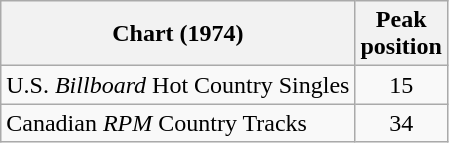<table class="wikitable sortable">
<tr>
<th align="left">Chart (1974)</th>
<th align="center">Peak<br>position</th>
</tr>
<tr>
<td align="left">U.S. <em>Billboard</em> Hot Country Singles</td>
<td align="center">15</td>
</tr>
<tr>
<td align="left">Canadian <em>RPM</em> Country Tracks</td>
<td align="center">34</td>
</tr>
</table>
